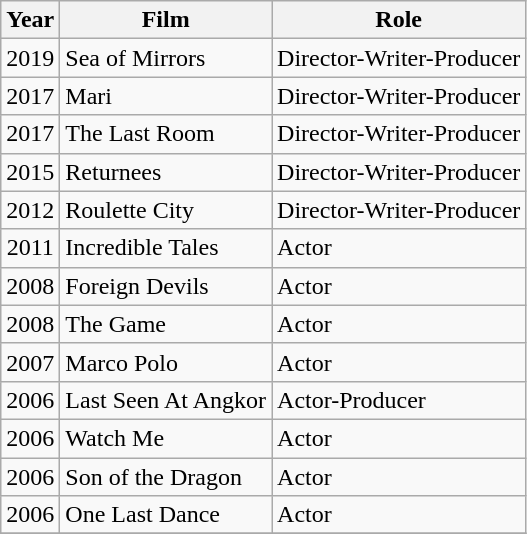<table class="wikitable sortable">
<tr>
<th scope="col">Year</th>
<th scope="col">Film</th>
<th scope="col">Role</th>
</tr>
<tr>
<td>2019</td>
<td>Sea of Mirrors</td>
<td>Director-Writer-Producer</td>
</tr>
<tr>
<td align="center">2017</td>
<td>Mari</td>
<td>Director-Writer-Producer</td>
</tr>
<tr>
<td align="center">2017</td>
<td>The Last Room</td>
<td>Director-Writer-Producer</td>
</tr>
<tr>
<td align="center">2015</td>
<td>Returnees</td>
<td>Director-Writer-Producer</td>
</tr>
<tr>
<td align="center">2012</td>
<td>Roulette City</td>
<td>Director-Writer-Producer</td>
</tr>
<tr>
<td align="center">2011</td>
<td>Incredible Tales</td>
<td>Actor</td>
</tr>
<tr>
<td align="center">2008</td>
<td>Foreign Devils</td>
<td>Actor</td>
</tr>
<tr>
<td align="center">2008</td>
<td>The Game</td>
<td>Actor</td>
</tr>
<tr>
<td align="center">2007</td>
<td>Marco Polo</td>
<td>Actor</td>
</tr>
<tr>
<td align="center">2006</td>
<td>Last Seen At Angkor</td>
<td>Actor-Producer</td>
</tr>
<tr>
<td align="center">2006</td>
<td>Watch Me</td>
<td>Actor</td>
</tr>
<tr>
<td align="center">2006</td>
<td>Son of the Dragon</td>
<td>Actor</td>
</tr>
<tr>
<td align="center">2006</td>
<td>One Last Dance</td>
<td>Actor</td>
</tr>
<tr>
</tr>
</table>
